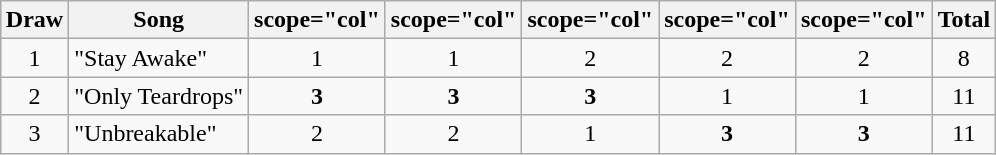<table class="wikitable collapsible" style="margin: 1em auto 1em auto; text-align:center;">
<tr>
<th>Draw</th>
<th>Song</th>
<th>scope="col" </th>
<th>scope="col" </th>
<th>scope="col" </th>
<th>scope="col" </th>
<th>scope="col" </th>
<th>Total</th>
</tr>
<tr>
<td>1</td>
<td align=left>"Stay Awake"</td>
<td>1</td>
<td>1</td>
<td>2</td>
<td>2</td>
<td>2</td>
<td>8</td>
</tr>
<tr>
<td>2</td>
<td align=left>"Only Teardrops"</td>
<td><strong>3</strong></td>
<td><strong>3</strong></td>
<td><strong>3</strong></td>
<td>1</td>
<td>1</td>
<td>11</td>
</tr>
<tr>
<td>3</td>
<td align=left>"Unbreakable"</td>
<td>2</td>
<td>2</td>
<td>1</td>
<td><strong>3</strong></td>
<td><strong>3</strong></td>
<td>11</td>
</tr>
</table>
